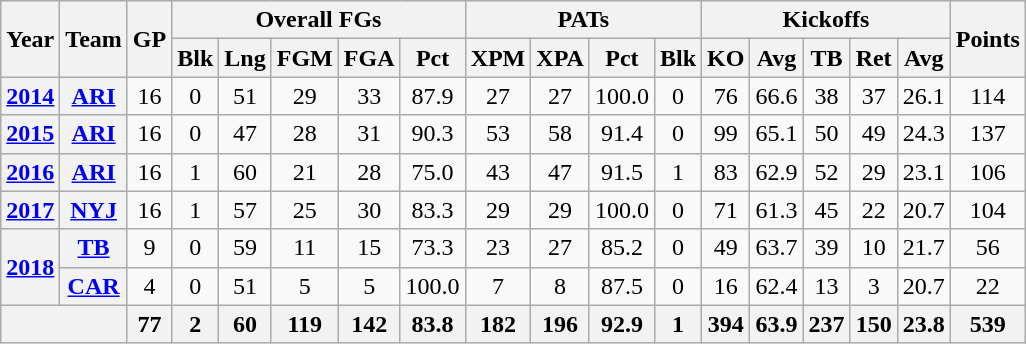<table class=wikitable style="text-align:center;">
<tr>
<th rowspan="2">Year</th>
<th rowspan="2">Team</th>
<th rowspan="2">GP</th>
<th colspan="5">Overall FGs</th>
<th colspan="4">PATs</th>
<th colspan="5">Kickoffs</th>
<th rowspan="2">Points</th>
</tr>
<tr>
<th>Blk</th>
<th>Lng</th>
<th>FGM</th>
<th>FGA</th>
<th>Pct</th>
<th>XPM</th>
<th>XPA</th>
<th>Pct</th>
<th>Blk</th>
<th>KO</th>
<th>Avg</th>
<th>TB</th>
<th>Ret</th>
<th>Avg</th>
</tr>
<tr>
<th><a href='#'>2014</a></th>
<th><a href='#'>ARI</a></th>
<td>16</td>
<td>0</td>
<td>51</td>
<td>29</td>
<td>33</td>
<td>87.9</td>
<td>27</td>
<td>27</td>
<td>100.0</td>
<td>0</td>
<td>76</td>
<td>66.6</td>
<td>38</td>
<td>37</td>
<td>26.1</td>
<td>114</td>
</tr>
<tr>
<th><a href='#'>2015</a></th>
<th><a href='#'>ARI</a></th>
<td>16</td>
<td>0</td>
<td>47</td>
<td>28</td>
<td>31</td>
<td>90.3</td>
<td>53</td>
<td>58</td>
<td>91.4</td>
<td>0</td>
<td>99</td>
<td>65.1</td>
<td>50</td>
<td>49</td>
<td>24.3</td>
<td>137</td>
</tr>
<tr>
<th><a href='#'>2016</a></th>
<th><a href='#'>ARI</a></th>
<td>16</td>
<td>1</td>
<td>60</td>
<td>21</td>
<td>28</td>
<td>75.0</td>
<td>43</td>
<td>47</td>
<td>91.5</td>
<td>1</td>
<td>83</td>
<td>62.9</td>
<td>52</td>
<td>29</td>
<td>23.1</td>
<td>106</td>
</tr>
<tr>
<th><a href='#'>2017</a></th>
<th><a href='#'>NYJ</a></th>
<td>16</td>
<td>1</td>
<td>57</td>
<td>25</td>
<td>30</td>
<td>83.3</td>
<td>29</td>
<td>29</td>
<td>100.0</td>
<td>0</td>
<td>71</td>
<td>61.3</td>
<td>45</td>
<td>22</td>
<td>20.7</td>
<td>104</td>
</tr>
<tr>
<th rowspan="2"><a href='#'>2018</a></th>
<th><a href='#'>TB</a></th>
<td>9</td>
<td>0</td>
<td>59</td>
<td>11</td>
<td>15</td>
<td>73.3</td>
<td>23</td>
<td>27</td>
<td>85.2</td>
<td>0</td>
<td>49</td>
<td>63.7</td>
<td>39</td>
<td>10</td>
<td>21.7</td>
<td>56</td>
</tr>
<tr>
<th><a href='#'>CAR</a></th>
<td>4</td>
<td>0</td>
<td>51</td>
<td>5</td>
<td>5</td>
<td>100.0</td>
<td>7</td>
<td>8</td>
<td>87.5</td>
<td>0</td>
<td>16</td>
<td>62.4</td>
<td>13</td>
<td>3</td>
<td>20.7</td>
<td>22</td>
</tr>
<tr>
<th colspan="2"></th>
<th>77</th>
<th>2</th>
<th>60</th>
<th>119</th>
<th>142</th>
<th>83.8</th>
<th>182</th>
<th>196</th>
<th>92.9</th>
<th>1</th>
<th>394</th>
<th>63.9</th>
<th>237</th>
<th>150</th>
<th>23.8</th>
<th>539</th>
</tr>
</table>
